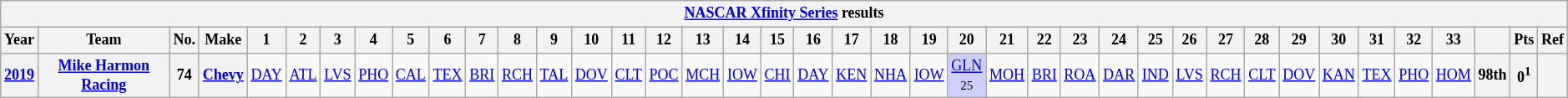<table class="wikitable" style="text-align:center; font-size:75%">
<tr>
<th colspan=42><a href='#'>NASCAR Xfinity Series</a> results</th>
</tr>
<tr>
<th>Year</th>
<th>Team</th>
<th>No.</th>
<th>Make</th>
<th>1</th>
<th>2</th>
<th>3</th>
<th>4</th>
<th>5</th>
<th>6</th>
<th>7</th>
<th>8</th>
<th>9</th>
<th>10</th>
<th>11</th>
<th>12</th>
<th>13</th>
<th>14</th>
<th>15</th>
<th>16</th>
<th>17</th>
<th>18</th>
<th>19</th>
<th>20</th>
<th>21</th>
<th>22</th>
<th>23</th>
<th>24</th>
<th>25</th>
<th>26</th>
<th>27</th>
<th>28</th>
<th>29</th>
<th>30</th>
<th>31</th>
<th>32</th>
<th>33</th>
<th></th>
<th>Pts</th>
<th>Ref</th>
</tr>
<tr>
<th><a href='#'>2019</a></th>
<th><a href='#'>Mike Harmon Racing</a></th>
<th>74</th>
<th><a href='#'>Chevy</a></th>
<td><a href='#'>DAY</a></td>
<td><a href='#'>ATL</a></td>
<td><a href='#'>LVS</a></td>
<td><a href='#'>PHO</a></td>
<td><a href='#'>CAL</a></td>
<td><a href='#'>TEX</a></td>
<td><a href='#'>BRI</a></td>
<td><a href='#'>RCH</a></td>
<td><a href='#'>TAL</a></td>
<td><a href='#'>DOV</a></td>
<td><a href='#'>CLT</a></td>
<td><a href='#'>POC</a></td>
<td><a href='#'>MCH</a></td>
<td><a href='#'>IOW</a></td>
<td><a href='#'>CHI</a></td>
<td><a href='#'>DAY</a></td>
<td><a href='#'>KEN</a></td>
<td><a href='#'>NHA</a></td>
<td><a href='#'>IOW</a></td>
<td style="background:#CFCFFF;"><a href='#'>GLN</a><br><small>25</small></td>
<td><a href='#'>MOH</a></td>
<td><a href='#'>BRI</a></td>
<td><a href='#'>ROA</a></td>
<td><a href='#'>DAR</a></td>
<td><a href='#'>IND</a></td>
<td><a href='#'>LVS</a></td>
<td><a href='#'>RCH</a></td>
<td><a href='#'>CLT</a></td>
<td><a href='#'>DOV</a></td>
<td><a href='#'>KAN</a></td>
<td><a href='#'>TEX</a></td>
<td><a href='#'>PHO</a></td>
<td><a href='#'>HOM</a></td>
<th>98th</th>
<th>0<sup>1</sup></th>
<th></th>
</tr>
</table>
